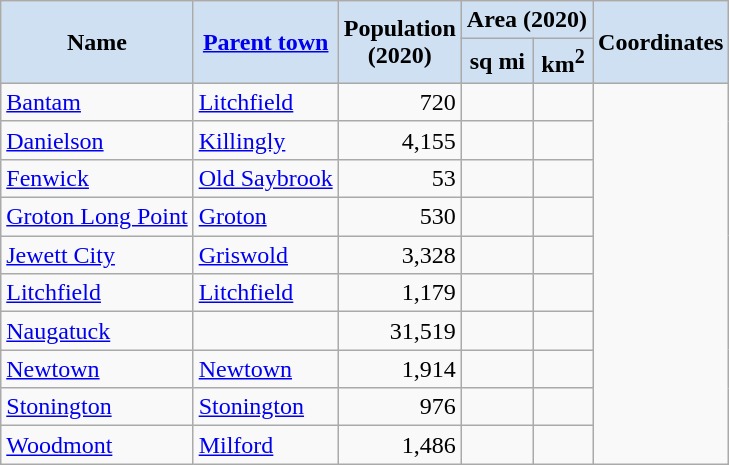<table class="wikitable sortable">
<tr>
<th style="background-color:#CEE0F2;" rowspan=2>Name</th>
<th style="background-color:#CEE0F2;" rowspan=2><a href='#'>Parent town</a></th>
<th numbers style="background-color:#CEE0F2;" rowspan=2>Population<br>(2020)</th>
<th style="background-color:#CEE0F2;" colspan=2>Area (2020)</th>
<th style="background-color:#CEE0F2;" rowspan=2>Coordinates</th>
</tr>
<tr>
<th style="background-color:#CEE0F2;">sq mi</th>
<th style="background-color:#CEE0F2;">km<sup>2</sup></th>
</tr>
<tr>
<td><a href='#'>Bantam</a></td>
<td><a href='#'>Litchfield</a></td>
<td align=right>720</td>
<td></td>
<td></td>
</tr>
<tr>
<td><a href='#'>Danielson</a></td>
<td><a href='#'>Killingly</a></td>
<td align=right>4,155</td>
<td></td>
<td></td>
</tr>
<tr>
<td><a href='#'>Fenwick</a></td>
<td><a href='#'>Old Saybrook</a></td>
<td align=right>53</td>
<td></td>
<td></td>
</tr>
<tr>
<td><a href='#'>Groton Long Point</a></td>
<td><a href='#'>Groton</a></td>
<td align=right>530</td>
<td></td>
<td></td>
</tr>
<tr>
<td><a href='#'>Jewett City</a></td>
<td><a href='#'>Griswold</a></td>
<td align=right>3,328</td>
<td></td>
<td></td>
</tr>
<tr>
<td><a href='#'>Litchfield</a></td>
<td><a href='#'>Litchfield</a></td>
<td align=right>1,179</td>
<td></td>
<td></td>
</tr>
<tr>
<td><a href='#'>Naugatuck</a></td>
<td> </td>
<td align=right>31,519</td>
<td></td>
<td></td>
</tr>
<tr>
<td><a href='#'>Newtown</a></td>
<td><a href='#'>Newtown</a></td>
<td align=right>1,914</td>
<td></td>
<td></td>
</tr>
<tr>
<td><a href='#'>Stonington</a></td>
<td><a href='#'>Stonington</a></td>
<td align=right>976</td>
<td></td>
<td></td>
</tr>
<tr>
<td><a href='#'>Woodmont</a></td>
<td><a href='#'>Milford</a></td>
<td align=right>1,486</td>
<td></td>
<td></td>
</tr>
</table>
